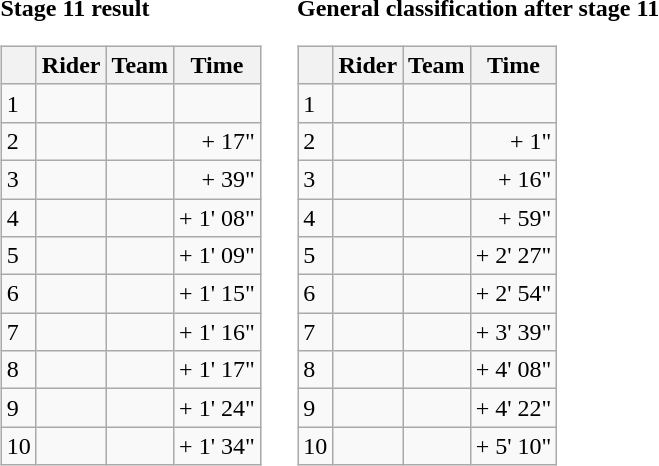<table>
<tr>
<td><strong>Stage 11 result</strong><br><table class="wikitable">
<tr>
<th></th>
<th>Rider</th>
<th>Team</th>
<th>Time</th>
</tr>
<tr>
<td>1</td>
<td></td>
<td></td>
<td align="right"></td>
</tr>
<tr>
<td>2</td>
<td></td>
<td></td>
<td align="right">+ 17"</td>
</tr>
<tr>
<td>3</td>
<td></td>
<td></td>
<td align="right">+ 39"</td>
</tr>
<tr>
<td>4</td>
<td> </td>
<td></td>
<td align="right">+ 1' 08"</td>
</tr>
<tr>
<td>5</td>
<td></td>
<td></td>
<td align="right">+ 1' 09"</td>
</tr>
<tr>
<td>6</td>
<td></td>
<td></td>
<td align="right">+ 1' 15"</td>
</tr>
<tr>
<td>7</td>
<td> </td>
<td></td>
<td align="right">+ 1' 16"</td>
</tr>
<tr>
<td>8</td>
<td></td>
<td></td>
<td align="right">+ 1' 17"</td>
</tr>
<tr>
<td>9</td>
<td></td>
<td></td>
<td align="right">+ 1' 24"</td>
</tr>
<tr>
<td>10</td>
<td></td>
<td></td>
<td align="right">+ 1' 34"</td>
</tr>
</table>
</td>
<td></td>
<td><strong>General classification after stage 11</strong><br><table class="wikitable">
<tr>
<th></th>
<th>Rider</th>
<th>Team</th>
<th>Time</th>
</tr>
<tr>
<td>1</td>
<td> </td>
<td></td>
<td align="right"></td>
</tr>
<tr>
<td>2</td>
<td></td>
<td></td>
<td align="right">+ 1"</td>
</tr>
<tr>
<td>3</td>
<td></td>
<td></td>
<td align="right">+ 16"</td>
</tr>
<tr>
<td>4</td>
<td> </td>
<td></td>
<td align="right">+ 59"</td>
</tr>
<tr>
<td>5</td>
<td></td>
<td></td>
<td align="right">+ 2' 27"</td>
</tr>
<tr>
<td>6</td>
<td></td>
<td></td>
<td align="right">+ 2' 54"</td>
</tr>
<tr>
<td>7</td>
<td></td>
<td></td>
<td align="right">+ 3' 39"</td>
</tr>
<tr>
<td>8</td>
<td></td>
<td></td>
<td align="right">+ 4' 08"</td>
</tr>
<tr>
<td>9</td>
<td></td>
<td></td>
<td align="right">+ 4' 22"</td>
</tr>
<tr>
<td>10</td>
<td></td>
<td></td>
<td align="right">+ 5' 10"</td>
</tr>
</table>
</td>
</tr>
</table>
